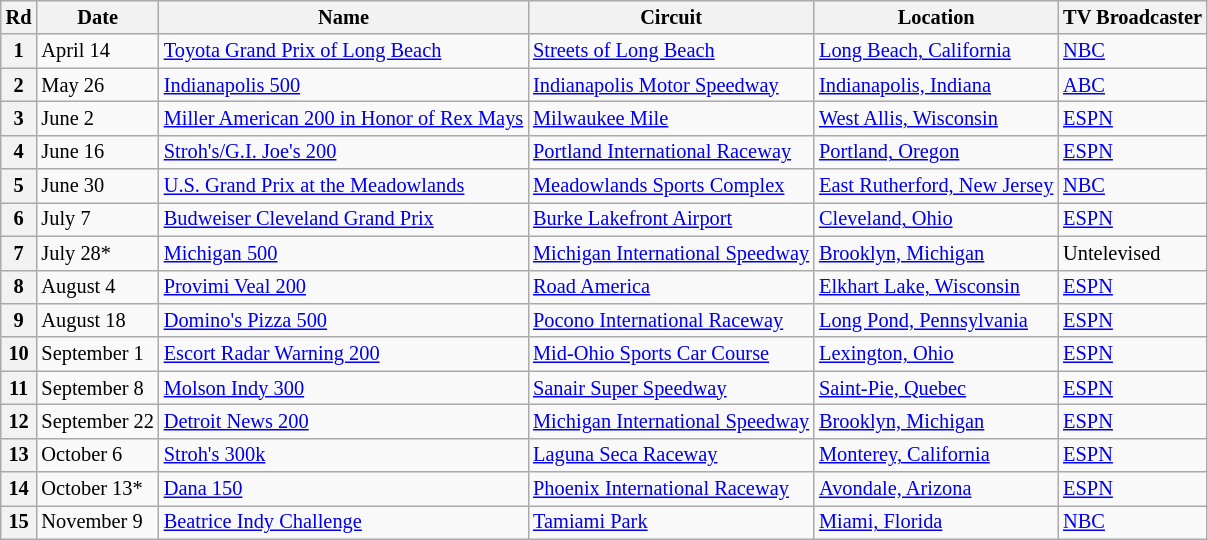<table class="wikitable" style="font-size: 85%;">
<tr>
<th>Rd</th>
<th>Date</th>
<th>Name</th>
<th>Circuit</th>
<th>Location</th>
<th>TV Broadcaster</th>
</tr>
<tr>
<th>1</th>
<td>April 14</td>
<td> <a href='#'>Toyota Grand Prix of Long Beach</a></td>
<td> <a href='#'>Streets of Long Beach</a></td>
<td><a href='#'>Long Beach, California</a></td>
<td><a href='#'>NBC</a></td>
</tr>
<tr>
<th>2</th>
<td>May 26</td>
<td> <a href='#'>Indianapolis 500</a></td>
<td> <a href='#'>Indianapolis Motor Speedway</a></td>
<td><a href='#'>Indianapolis, Indiana</a></td>
<td><a href='#'>ABC</a></td>
</tr>
<tr>
<th>3</th>
<td>June 2</td>
<td> <a href='#'>Miller American 200 in Honor of Rex Mays</a></td>
<td> <a href='#'>Milwaukee Mile</a></td>
<td><a href='#'>West Allis, Wisconsin</a></td>
<td><a href='#'>ESPN</a></td>
</tr>
<tr>
<th>4</th>
<td>June 16</td>
<td> <a href='#'>Stroh's/G.I. Joe's 200</a></td>
<td> <a href='#'>Portland International Raceway</a></td>
<td><a href='#'>Portland, Oregon</a></td>
<td><a href='#'>ESPN</a></td>
</tr>
<tr>
<th>5</th>
<td>June 30</td>
<td> <a href='#'>U.S. Grand Prix at the Meadowlands</a></td>
<td> <a href='#'>Meadowlands Sports Complex</a></td>
<td><a href='#'>East Rutherford, New Jersey</a></td>
<td><a href='#'>NBC</a></td>
</tr>
<tr>
<th>6</th>
<td>July 7</td>
<td> <a href='#'>Budweiser Cleveland Grand Prix</a></td>
<td> <a href='#'>Burke Lakefront Airport</a></td>
<td><a href='#'>Cleveland, Ohio</a></td>
<td><a href='#'>ESPN</a></td>
</tr>
<tr>
<th>7</th>
<td>July 28*</td>
<td> <a href='#'>Michigan 500</a></td>
<td> <a href='#'>Michigan International Speedway</a></td>
<td><a href='#'>Brooklyn, Michigan</a></td>
<td>Untelevised</td>
</tr>
<tr>
<th>8</th>
<td>August 4</td>
<td> <a href='#'>Provimi Veal 200</a></td>
<td> <a href='#'>Road America</a></td>
<td><a href='#'>Elkhart Lake, Wisconsin</a></td>
<td><a href='#'>ESPN</a></td>
</tr>
<tr>
<th>9</th>
<td>August 18</td>
<td> <a href='#'>Domino's Pizza 500</a></td>
<td> <a href='#'>Pocono International Raceway</a></td>
<td><a href='#'>Long Pond, Pennsylvania</a></td>
<td><a href='#'>ESPN</a></td>
</tr>
<tr>
<th>10</th>
<td>September 1</td>
<td> <a href='#'>Escort Radar Warning 200</a></td>
<td> <a href='#'>Mid-Ohio Sports Car Course</a></td>
<td><a href='#'>Lexington, Ohio</a></td>
<td><a href='#'>ESPN</a></td>
</tr>
<tr>
<th>11</th>
<td>September 8</td>
<td> <a href='#'>Molson Indy 300</a></td>
<td> <a href='#'>Sanair Super Speedway</a></td>
<td><a href='#'>Saint-Pie, Quebec</a></td>
<td><a href='#'>ESPN</a></td>
</tr>
<tr>
<th>12</th>
<td>September 22</td>
<td> <a href='#'>Detroit News 200</a></td>
<td> <a href='#'>Michigan International Speedway</a></td>
<td><a href='#'>Brooklyn, Michigan</a></td>
<td><a href='#'>ESPN</a></td>
</tr>
<tr>
<th>13</th>
<td>October 6</td>
<td> <a href='#'>Stroh's 300k</a></td>
<td> <a href='#'>Laguna Seca Raceway</a></td>
<td><a href='#'>Monterey, California</a></td>
<td><a href='#'>ESPN</a></td>
</tr>
<tr>
<th>14</th>
<td>October 13*</td>
<td> <a href='#'>Dana 150</a></td>
<td> <a href='#'>Phoenix International Raceway</a></td>
<td><a href='#'>Avondale, Arizona</a></td>
<td><a href='#'>ESPN</a></td>
</tr>
<tr>
<th>15</th>
<td>November 9</td>
<td> <a href='#'>Beatrice Indy Challenge</a></td>
<td> <a href='#'>Tamiami Park</a></td>
<td><a href='#'>Miami, Florida</a></td>
<td><a href='#'>NBC</a></td>
</tr>
</table>
